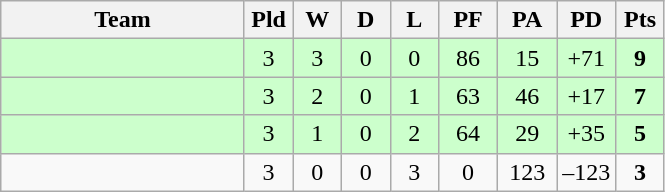<table class="wikitable" style="text-align:center;">
<tr>
<th width=155>Team</th>
<th width=25 abbr="Played">Pld</th>
<th width=25 abbr="Won">W</th>
<th width=25 abbr="Drawn">D</th>
<th width=25 abbr="Lost">L</th>
<th width=32 abbr="Points for">PF</th>
<th width=32 abbr="Points against">PA</th>
<th width=32 abbr="Points difference">PD</th>
<th width=25 abbr="Points">Pts</th>
</tr>
<tr style="background:#ccffcc">
<td align=left></td>
<td>3</td>
<td>3</td>
<td>0</td>
<td>0</td>
<td>86</td>
<td>15</td>
<td>+71</td>
<td><strong>9</strong></td>
</tr>
<tr style="background:#ccffcc">
<td align=left></td>
<td>3</td>
<td>2</td>
<td>0</td>
<td>1</td>
<td>63</td>
<td>46</td>
<td>+17</td>
<td><strong>7</strong></td>
</tr>
<tr style="background:#ccffcc">
<td align=left></td>
<td>3</td>
<td>1</td>
<td>0</td>
<td>2</td>
<td>64</td>
<td>29</td>
<td>+35</td>
<td><strong>5</strong></td>
</tr>
<tr>
<td align=left></td>
<td>3</td>
<td>0</td>
<td>0</td>
<td>3</td>
<td>0</td>
<td>123</td>
<td>–123</td>
<td><strong>3</strong></td>
</tr>
</table>
